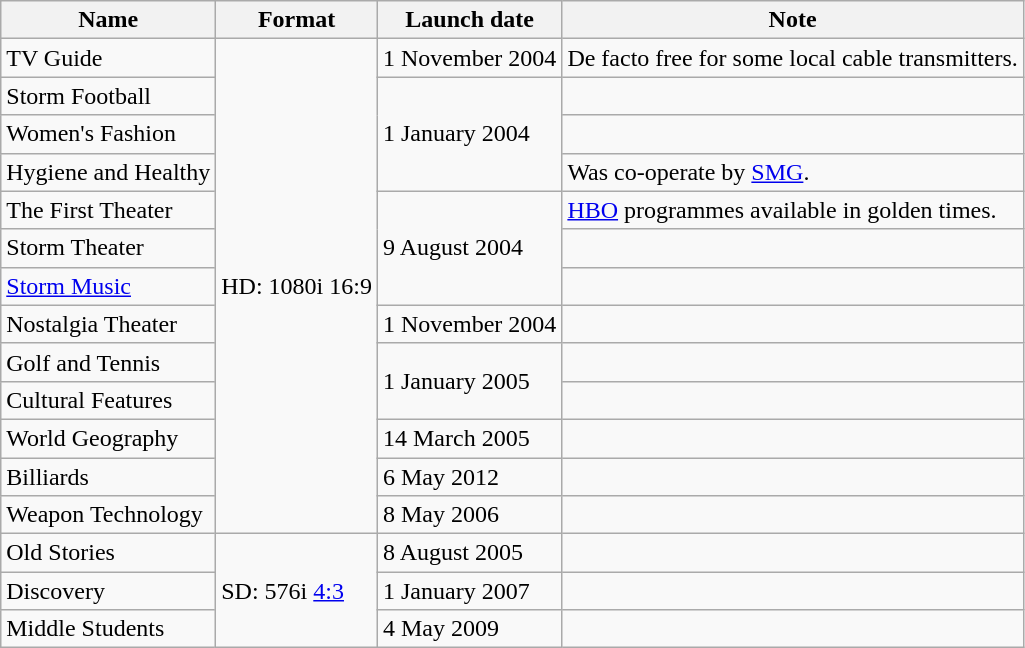<table class="wikitable">
<tr>
<th>Name</th>
<th>Format</th>
<th>Launch date</th>
<th>Note</th>
</tr>
<tr>
<td>TV Guide</td>
<td rowspan="13">HD: 1080i 16:9</td>
<td>1 November 2004</td>
<td>De facto free for some local cable transmitters.</td>
</tr>
<tr>
<td>Storm Football</td>
<td rowspan="3">1 January 2004</td>
<td></td>
</tr>
<tr>
<td>Women's Fashion</td>
<td></td>
</tr>
<tr>
<td>Hygiene and Healthy</td>
<td>Was co-operate by <a href='#'>SMG</a>.</td>
</tr>
<tr>
<td>The First Theater</td>
<td rowspan="3">9 August 2004</td>
<td><a href='#'>HBO</a> programmes available in golden times.</td>
</tr>
<tr>
<td>Storm Theater</td>
<td></td>
</tr>
<tr>
<td><a href='#'>Storm Music</a></td>
<td></td>
</tr>
<tr>
<td>Nostalgia Theater</td>
<td>1 November 2004</td>
<td></td>
</tr>
<tr>
<td>Golf and Tennis</td>
<td rowspan="2">1 January 2005</td>
<td></td>
</tr>
<tr>
<td>Cultural Features</td>
<td></td>
</tr>
<tr>
<td>World Geography</td>
<td>14 March 2005</td>
<td></td>
</tr>
<tr>
<td>Billiards</td>
<td>6 May 2012</td>
<td></td>
</tr>
<tr>
<td>Weapon Technology</td>
<td>8 May 2006</td>
<td></td>
</tr>
<tr>
<td>Old Stories</td>
<td rowspan="3">SD: 576i <a href='#'>4:3</a></td>
<td>8 August 2005</td>
<td></td>
</tr>
<tr>
<td>Discovery</td>
<td>1 January 2007</td>
<td></td>
</tr>
<tr>
<td>Middle Students</td>
<td>4 May 2009</td>
<td></td>
</tr>
</table>
